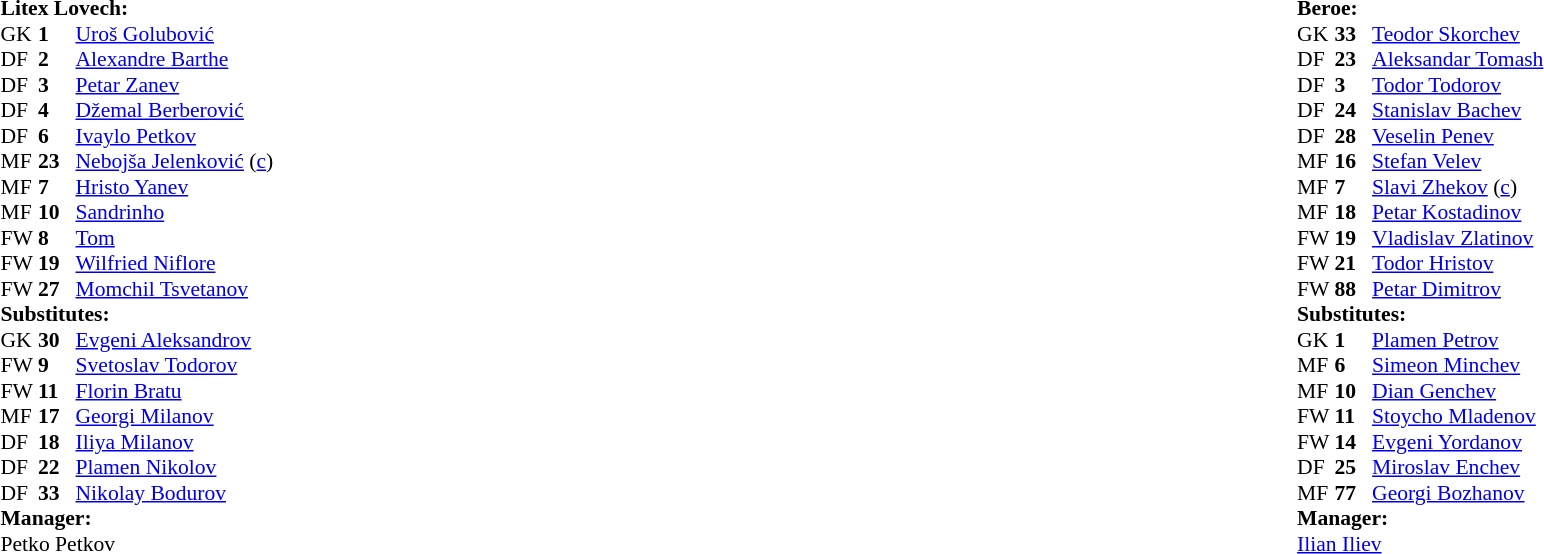<table width="100%">
<tr>
<td valign="top" width="50%"><br><table style="font-size: 90%" cellspacing="0" cellpadding="0">
<tr>
<td colspan="4"><strong>Litex Lovech:</strong></td>
</tr>
<tr>
<th width=25></th>
<th width=25></th>
</tr>
<tr>
<td>GK</td>
<td><strong>1</strong></td>
<td> <a href='#'>Uroš Golubović</a></td>
</tr>
<tr>
<td>DF</td>
<td><strong>2</strong></td>
<td> <a href='#'>Alexandre Barthe</a></td>
</tr>
<tr>
<td>DF</td>
<td><strong>3</strong></td>
<td> <a href='#'>Petar Zanev</a></td>
<td></td>
</tr>
<tr>
<td>DF</td>
<td><strong>4</strong></td>
<td> <a href='#'>Džemal Berberović</a></td>
</tr>
<tr>
<td>DF</td>
<td><strong>6</strong></td>
<td> <a href='#'>Ivaylo Petkov</a></td>
</tr>
<tr>
<td>MF</td>
<td><strong>23</strong></td>
<td> <a href='#'>Nebojša Jelenković</a> (<a href='#'>c</a>)</td>
<td></td>
</tr>
<tr>
<td>MF</td>
<td><strong>7</strong></td>
<td> <a href='#'>Hristo Yanev</a></td>
<td></td>
<td></td>
</tr>
<tr>
<td>MF</td>
<td><strong>10</strong></td>
<td> <a href='#'>Sandrinho</a></td>
<td></td>
<td></td>
</tr>
<tr>
<td>FW</td>
<td><strong>8</strong></td>
<td> <a href='#'>Tom</a></td>
</tr>
<tr>
<td>FW</td>
<td><strong>19</strong></td>
<td> <a href='#'>Wilfried Niflore</a></td>
<td></td>
</tr>
<tr>
<td>FW</td>
<td><strong>27</strong></td>
<td> <a href='#'>Momchil Tsvetanov</a></td>
<td></td>
<td></td>
</tr>
<tr>
<td colspan=3><strong>Substitutes:</strong></td>
</tr>
<tr>
<td>GK</td>
<td><strong>30</strong></td>
<td> <a href='#'>Evgeni Aleksandrov</a></td>
</tr>
<tr>
<td>FW</td>
<td><strong>9</strong></td>
<td> <a href='#'>Svetoslav Todorov</a></td>
<td></td>
<td></td>
</tr>
<tr>
<td>FW</td>
<td><strong>11</strong></td>
<td> <a href='#'>Florin Bratu</a></td>
</tr>
<tr>
<td>MF</td>
<td><strong>17</strong></td>
<td> <a href='#'>Georgi Milanov</a></td>
<td></td>
<td></td>
</tr>
<tr>
<td>DF</td>
<td><strong>18</strong></td>
<td> <a href='#'>Iliya Milanov</a></td>
</tr>
<tr>
<td>DF</td>
<td><strong>22</strong></td>
<td> <a href='#'>Plamen Nikolov</a></td>
<td></td>
<td></td>
</tr>
<tr>
<td>DF</td>
<td><strong>33</strong></td>
<td> <a href='#'>Nikolay Bodurov</a></td>
</tr>
<tr>
<td colspan=3><strong>Manager:</strong></td>
</tr>
<tr>
<td colspan=4> Petko Petkov</td>
</tr>
</table>
</td>
<td valign="top"></td>
<td></td>
<td valign="top" width="50%"><br><table style="font-size: 90%" cellspacing="0" cellpadding="0" align=center>
<tr>
<td colspan="4"><strong>Beroe:</strong></td>
</tr>
<tr>
<th width=25></th>
<th width=25></th>
</tr>
<tr>
<td>GK</td>
<td><strong>33</strong></td>
<td> <a href='#'>Teodor Skorchev</a></td>
</tr>
<tr>
<td>DF</td>
<td><strong>23</strong></td>
<td> <a href='#'>Aleksandar Tomash</a></td>
</tr>
<tr>
<td>DF</td>
<td><strong>3</strong></td>
<td> <a href='#'>Todor Todorov</a></td>
</tr>
<tr>
<td>DF</td>
<td><strong>24</strong></td>
<td> <a href='#'>Stanislav Bachev</a></td>
</tr>
<tr>
<td>DF</td>
<td><strong>28</strong></td>
<td> <a href='#'>Veselin Penev</a></td>
</tr>
<tr>
<td>MF</td>
<td><strong>16</strong></td>
<td> <a href='#'>Stefan Velev</a></td>
</tr>
<tr>
<td>MF</td>
<td><strong>7</strong></td>
<td> <a href='#'>Slavi Zhekov</a> (<a href='#'>c</a>)</td>
<td></td>
</tr>
<tr>
<td>MF</td>
<td><strong>18</strong></td>
<td> <a href='#'>Petar Kostadinov</a></td>
<td></td>
<td></td>
</tr>
<tr>
<td>FW</td>
<td><strong>19</strong></td>
<td> <a href='#'>Vladislav Zlatinov</a></td>
<td></td>
<td></td>
</tr>
<tr>
<td>FW</td>
<td><strong>21</strong></td>
<td> <a href='#'>Todor Hristov</a></td>
</tr>
<tr>
<td>FW</td>
<td><strong>88</strong></td>
<td> <a href='#'>Petar Dimitrov</a></td>
<td></td>
<td></td>
</tr>
<tr>
<td colspan=3><strong>Substitutes:</strong></td>
</tr>
<tr>
<td>GK</td>
<td><strong>1</strong></td>
<td> <a href='#'>Plamen Petrov</a></td>
</tr>
<tr>
<td>MF</td>
<td><strong>6</strong></td>
<td> <a href='#'>Simeon Minchev</a></td>
</tr>
<tr>
<td>MF</td>
<td><strong>10</strong></td>
<td> <a href='#'>Dian Genchev</a></td>
<td></td>
<td></td>
</tr>
<tr>
<td>FW</td>
<td><strong>11</strong></td>
<td> <a href='#'>Stoycho Mladenov</a></td>
</tr>
<tr>
<td>FW</td>
<td><strong>14</strong></td>
<td> <a href='#'>Evgeni Yordanov</a></td>
<td></td>
<td></td>
</tr>
<tr>
<td>DF</td>
<td><strong>25</strong></td>
<td> <a href='#'>Miroslav Enchev</a></td>
</tr>
<tr>
<td>MF</td>
<td><strong>77</strong></td>
<td> <a href='#'>Georgi Bozhanov</a></td>
<td></td>
<td></td>
</tr>
<tr>
<td colspan=3><strong>Manager:</strong></td>
</tr>
<tr>
<td colspan=4> <a href='#'>Ilian Iliev</a></td>
</tr>
<tr>
</tr>
</table>
</td>
</tr>
</table>
